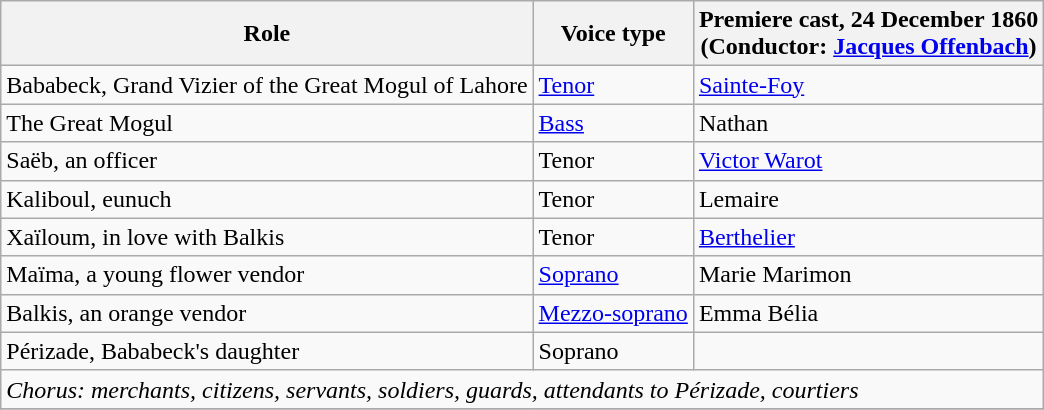<table class="wikitable">
<tr>
<th>Role</th>
<th>Voice type</th>
<th>Premiere cast, 24 December 1860<br>(Conductor: <a href='#'>Jacques Offenbach</a>)</th>
</tr>
<tr>
<td>Bababeck, Grand Vizier of the Great Mogul of Lahore</td>
<td><a href='#'>Tenor</a></td>
<td><a href='#'>Sainte-Foy</a></td>
</tr>
<tr>
<td>The Great Mogul</td>
<td><a href='#'>Bass</a></td>
<td>Nathan</td>
</tr>
<tr>
<td>Saëb, an officer</td>
<td>Tenor</td>
<td><a href='#'>Victor Warot</a></td>
</tr>
<tr>
<td>Kaliboul, eunuch</td>
<td>Tenor</td>
<td>Lemaire</td>
</tr>
<tr>
<td>Xaïloum, in love with Balkis</td>
<td>Tenor</td>
<td><a href='#'>Berthelier</a></td>
</tr>
<tr>
<td>Maïma, a young flower vendor</td>
<td><a href='#'>Soprano</a></td>
<td>Marie Marimon</td>
</tr>
<tr>
<td>Balkis, an orange vendor</td>
<td><a href='#'>Mezzo-soprano</a></td>
<td>Emma Bélia</td>
</tr>
<tr>
<td>Périzade, Bababeck's daughter</td>
<td>Soprano</td>
</tr>
<tr>
<td colspan="4"><em>Chorus: merchants, citizens, servants, soldiers, guards, attendants to Périzade, courtiers</em></td>
</tr>
<tr>
</tr>
</table>
